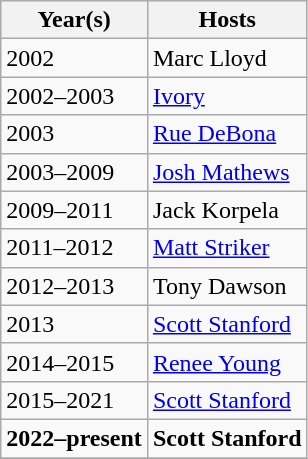<table class="wikitable">
<tr>
<th>Year(s)</th>
<th>Hosts</th>
</tr>
<tr>
<td>2002</td>
<td>Marc Lloyd</td>
</tr>
<tr>
<td>2002–2003</td>
<td><a href='#'>Ivory</a></td>
</tr>
<tr>
<td>2003</td>
<td><a href='#'>Rue DeBona</a></td>
</tr>
<tr>
<td>2003–2009</td>
<td><a href='#'>Josh Mathews</a></td>
</tr>
<tr>
<td>2009–2011</td>
<td>Jack Korpela</td>
</tr>
<tr>
<td>2011–2012</td>
<td><a href='#'>Matt Striker</a></td>
</tr>
<tr>
<td>2012–2013</td>
<td>Tony Dawson</td>
</tr>
<tr>
<td>2013</td>
<td><a href='#'>Scott Stanford</a></td>
</tr>
<tr>
<td>2014–2015</td>
<td><a href='#'>Renee Young</a></td>
</tr>
<tr>
<td>2015–2021</td>
<td><a href='#'>Scott Stanford</a></td>
</tr>
<tr>
<td><strong>2022–present</strong></td>
<td><strong>Scott Stanford</strong></td>
</tr>
<tr>
</tr>
</table>
